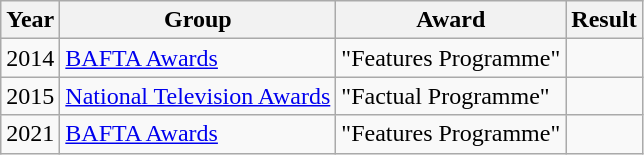<table class="wikitable">
<tr>
<th>Year</th>
<th>Group</th>
<th>Award</th>
<th>Result</th>
</tr>
<tr>
<td>2014</td>
<td><a href='#'>BAFTA Awards</a></td>
<td>"Features Programme"</td>
<td></td>
</tr>
<tr>
<td>2015</td>
<td><a href='#'>National Television Awards</a></td>
<td>"Factual Programme"</td>
<td></td>
</tr>
<tr>
<td>2021</td>
<td><a href='#'>BAFTA Awards</a></td>
<td>"Features Programme"</td>
<td></td>
</tr>
</table>
